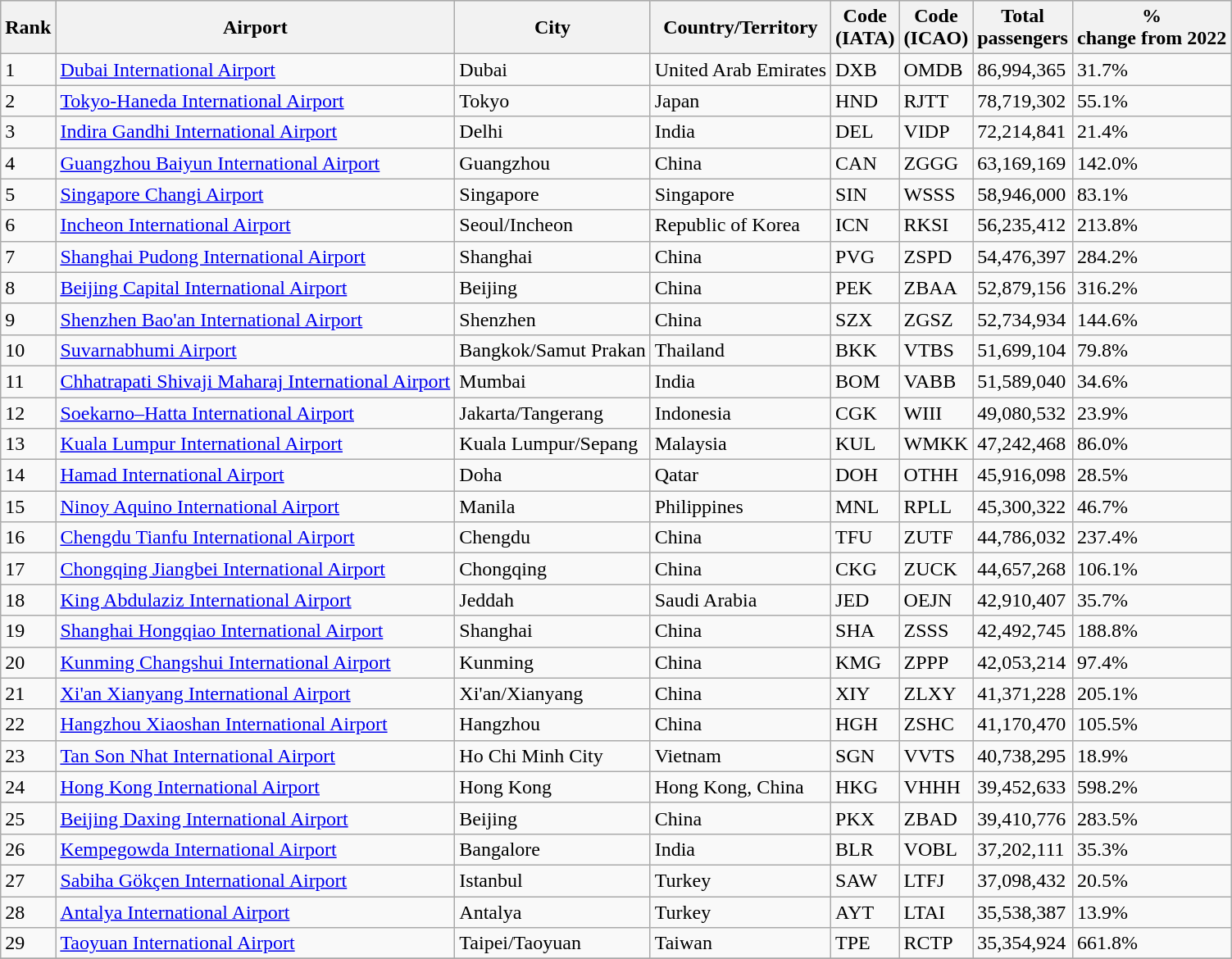<table class="wikitable sortable"  width= align=>
<tr style="background:lightgrey;">
<th>Rank</th>
<th>Airport</th>
<th>City</th>
<th>Country/Territory</th>
<th>Code<br>(IATA)</th>
<th>Code<br>(ICAO)</th>
<th>Total<br>passengers</th>
<th>%<br>change from 2022</th>
</tr>
<tr>
<td>1</td>
<td> <a href='#'>Dubai International Airport</a></td>
<td>Dubai</td>
<td>United Arab Emirates</td>
<td>DXB</td>
<td>OMDB</td>
<td>86,994,365</td>
<td>31.7%</td>
</tr>
<tr>
<td>2</td>
<td> <a href='#'>Tokyo-Haneda International Airport</a></td>
<td>Tokyo</td>
<td>Japan</td>
<td>HND</td>
<td>RJTT</td>
<td>78,719,302</td>
<td>55.1%</td>
</tr>
<tr>
<td>3</td>
<td> <a href='#'>Indira Gandhi International Airport</a></td>
<td>Delhi</td>
<td>India</td>
<td>DEL</td>
<td>VIDP</td>
<td>72,214,841</td>
<td>21.4%</td>
</tr>
<tr>
<td>4</td>
<td> <a href='#'>Guangzhou Baiyun International Airport</a></td>
<td>Guangzhou</td>
<td>China</td>
<td>CAN</td>
<td>ZGGG</td>
<td>63,169,169</td>
<td>142.0%</td>
</tr>
<tr>
<td>5</td>
<td> <a href='#'>Singapore Changi Airport</a></td>
<td>Singapore</td>
<td>Singapore</td>
<td>SIN</td>
<td>WSSS</td>
<td>58,946,000</td>
<td>83.1%</td>
</tr>
<tr>
<td>6</td>
<td> <a href='#'>Incheon International Airport</a></td>
<td>Seoul/Incheon</td>
<td>Republic of Korea</td>
<td>ICN</td>
<td>RKSI</td>
<td>56,235,412</td>
<td>213.8%</td>
</tr>
<tr>
<td>7</td>
<td> <a href='#'>Shanghai Pudong International Airport</a></td>
<td>Shanghai</td>
<td>China</td>
<td>PVG</td>
<td>ZSPD</td>
<td>54,476,397</td>
<td>284.2%</td>
</tr>
<tr>
<td>8</td>
<td> <a href='#'>Beijing Capital International Airport</a></td>
<td>Beijing</td>
<td>China</td>
<td>PEK</td>
<td>ZBAA</td>
<td>52,879,156</td>
<td>316.2%</td>
</tr>
<tr>
<td>9</td>
<td> <a href='#'>Shenzhen Bao'an International Airport</a></td>
<td>Shenzhen</td>
<td>China</td>
<td>SZX</td>
<td>ZGSZ</td>
<td>52,734,934</td>
<td>144.6%</td>
</tr>
<tr>
<td>10</td>
<td> <a href='#'>Suvarnabhumi Airport</a></td>
<td>Bangkok/Samut Prakan</td>
<td>Thailand</td>
<td>BKK</td>
<td>VTBS</td>
<td>51,699,104</td>
<td>79.8%</td>
</tr>
<tr>
<td>11</td>
<td> <a href='#'>Chhatrapati Shivaji Maharaj International Airport</a></td>
<td>Mumbai</td>
<td>India</td>
<td>BOM</td>
<td>VABB</td>
<td>51,589,040</td>
<td>34.6%</td>
</tr>
<tr>
<td>12</td>
<td> <a href='#'>Soekarno–Hatta International Airport</a></td>
<td>Jakarta/Tangerang</td>
<td>Indonesia</td>
<td>CGK</td>
<td>WIII</td>
<td>49,080,532</td>
<td>23.9%</td>
</tr>
<tr>
<td>13</td>
<td> <a href='#'>Kuala Lumpur International Airport</a></td>
<td>Kuala Lumpur/Sepang</td>
<td>Malaysia</td>
<td>KUL</td>
<td>WMKK</td>
<td>47,242,468</td>
<td>86.0%</td>
</tr>
<tr>
<td>14</td>
<td> <a href='#'>Hamad International Airport</a></td>
<td>Doha</td>
<td>Qatar</td>
<td>DOH</td>
<td>OTHH</td>
<td>45,916,098</td>
<td>28.5%</td>
</tr>
<tr>
<td>15</td>
<td> <a href='#'>Ninoy Aquino International Airport</a></td>
<td>Manila</td>
<td>Philippines</td>
<td>MNL</td>
<td>RPLL</td>
<td>45,300,322</td>
<td>46.7%</td>
</tr>
<tr>
<td>16</td>
<td> <a href='#'>Chengdu Tianfu International Airport</a></td>
<td>Chengdu</td>
<td>China</td>
<td>TFU</td>
<td>ZUTF</td>
<td>44,786,032</td>
<td>237.4%</td>
</tr>
<tr>
<td>17</td>
<td> <a href='#'>Chongqing Jiangbei International Airport</a></td>
<td>Chongqing</td>
<td>China</td>
<td>CKG</td>
<td>ZUCK</td>
<td>44,657,268</td>
<td>106.1%</td>
</tr>
<tr>
<td>18</td>
<td> <a href='#'>King Abdulaziz International Airport</a></td>
<td>Jeddah</td>
<td>Saudi Arabia</td>
<td>JED</td>
<td>OEJN</td>
<td>42,910,407</td>
<td>35.7%</td>
</tr>
<tr>
<td>19</td>
<td> <a href='#'>Shanghai Hongqiao International Airport</a></td>
<td>Shanghai</td>
<td>China</td>
<td>SHA</td>
<td>ZSSS</td>
<td>42,492,745</td>
<td>188.8%</td>
</tr>
<tr>
<td>20</td>
<td> <a href='#'>Kunming Changshui International Airport</a></td>
<td>Kunming</td>
<td>China</td>
<td>KMG</td>
<td>ZPPP</td>
<td>42,053,214</td>
<td>97.4%</td>
</tr>
<tr>
<td>21</td>
<td> <a href='#'>Xi'an Xianyang International Airport</a></td>
<td>Xi'an/Xianyang</td>
<td>China</td>
<td>XIY</td>
<td>ZLXY</td>
<td>41,371,228</td>
<td>205.1%</td>
</tr>
<tr>
<td>22</td>
<td> <a href='#'>Hangzhou Xiaoshan International Airport</a></td>
<td>Hangzhou</td>
<td>China</td>
<td>HGH</td>
<td>ZSHC</td>
<td>41,170,470</td>
<td>105.5%</td>
</tr>
<tr>
<td>23</td>
<td> <a href='#'>Tan Son Nhat International Airport</a></td>
<td>Ho Chi Minh City</td>
<td>Vietnam</td>
<td>SGN</td>
<td>VVTS</td>
<td>40,738,295</td>
<td>18.9%</td>
</tr>
<tr>
<td>24</td>
<td> <a href='#'>Hong Kong International Airport</a></td>
<td>Hong Kong</td>
<td>Hong Kong, China</td>
<td>HKG</td>
<td>VHHH</td>
<td>39,452,633</td>
<td>598.2%</td>
</tr>
<tr>
<td>25</td>
<td> <a href='#'>Beijing Daxing International Airport</a></td>
<td>Beijing</td>
<td>China</td>
<td>PKX</td>
<td>ZBAD</td>
<td>39,410,776</td>
<td>283.5%</td>
</tr>
<tr>
<td>26</td>
<td> <a href='#'>Kempegowda International Airport</a></td>
<td>Bangalore</td>
<td>India</td>
<td>BLR</td>
<td>VOBL</td>
<td>37,202,111</td>
<td>35.3%</td>
</tr>
<tr>
<td>27</td>
<td> <a href='#'>Sabiha Gökçen International Airport</a></td>
<td>Istanbul</td>
<td>Turkey</td>
<td>SAW</td>
<td>LTFJ</td>
<td>37,098,432</td>
<td>20.5%</td>
</tr>
<tr>
<td>28</td>
<td> <a href='#'>Antalya International Airport</a></td>
<td>Antalya</td>
<td>Turkey</td>
<td>AYT</td>
<td>LTAI</td>
<td>35,538,387</td>
<td>13.9%</td>
</tr>
<tr>
<td>29</td>
<td> <a href='#'>Taoyuan International Airport</a></td>
<td>Taipei/Taoyuan</td>
<td>Taiwan</td>
<td>TPE</td>
<td>RCTP</td>
<td>35,354,924</td>
<td>661.8%</td>
</tr>
<tr>
</tr>
</table>
